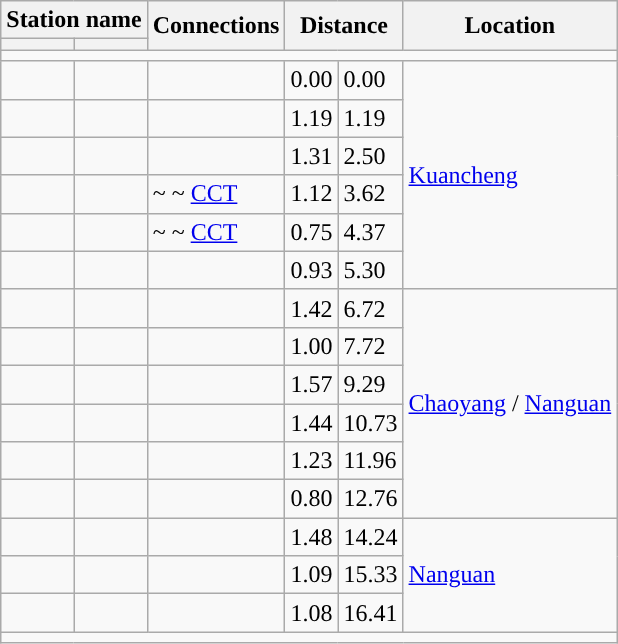<table class="wikitable">
<tr>
<th colspan="2">Station name</th>
<th rowspan="2">Connections</th>
<th colspan="2" rowspan="2">Distance<br></th>
<th rowspan="2">Location</th>
</tr>
<tr>
<th></th>
<th></th>
</tr>
<tr style="background:#">
<td colspan = "8"></td>
</tr>
<tr>
<td></td>
<td></td>
<td></td>
<td>0.00</td>
<td>0.00</td>
<td rowspan="6"><a href='#'>Kuancheng</a></td>
</tr>
<tr>
<td></td>
<td></td>
<td></td>
<td>1.19</td>
<td>1.19</td>
</tr>
<tr>
<td></td>
<td></td>
<td></td>
<td>1.31</td>
<td>2.50</td>
</tr>
<tr>
<td></td>
<td></td>
<td>~ ~  <a href='#'>CCT</a><br></td>
<td>1.12</td>
<td>3.62</td>
</tr>
<tr>
<td></td>
<td></td>
<td>~ ~  <a href='#'>CCT</a><br></td>
<td>0.75</td>
<td>4.37</td>
</tr>
<tr>
<td></td>
<td></td>
<td></td>
<td>0.93</td>
<td>5.30</td>
</tr>
<tr>
<td></td>
<td></td>
<td></td>
<td>1.42</td>
<td>6.72</td>
<td rowspan="6"><a href='#'>Chaoyang</a> / <a href='#'>Nanguan</a></td>
</tr>
<tr>
<td></td>
<td></td>
<td></td>
<td>1.00</td>
<td>7.72</td>
</tr>
<tr>
<td></td>
<td></td>
<td></td>
<td>1.57</td>
<td>9.29</td>
</tr>
<tr>
<td></td>
<td></td>
<td></td>
<td>1.44</td>
<td>10.73</td>
</tr>
<tr>
<td></td>
<td></td>
<td></td>
<td>1.23</td>
<td>11.96</td>
</tr>
<tr>
<td></td>
<td></td>
<td></td>
<td>0.80</td>
<td>12.76</td>
</tr>
<tr>
<td></td>
<td></td>
<td></td>
<td>1.48</td>
<td>14.24</td>
<td rowspan="3"><a href='#'>Nanguan</a></td>
</tr>
<tr>
<td></td>
<td></td>
<td></td>
<td>1.09</td>
<td>15.33</td>
</tr>
<tr>
<td></td>
<td></td>
<td></td>
<td>1.08</td>
<td>16.41</td>
</tr>
<tr style="background:#">
<td colspan = "8"></td>
</tr>
</table>
